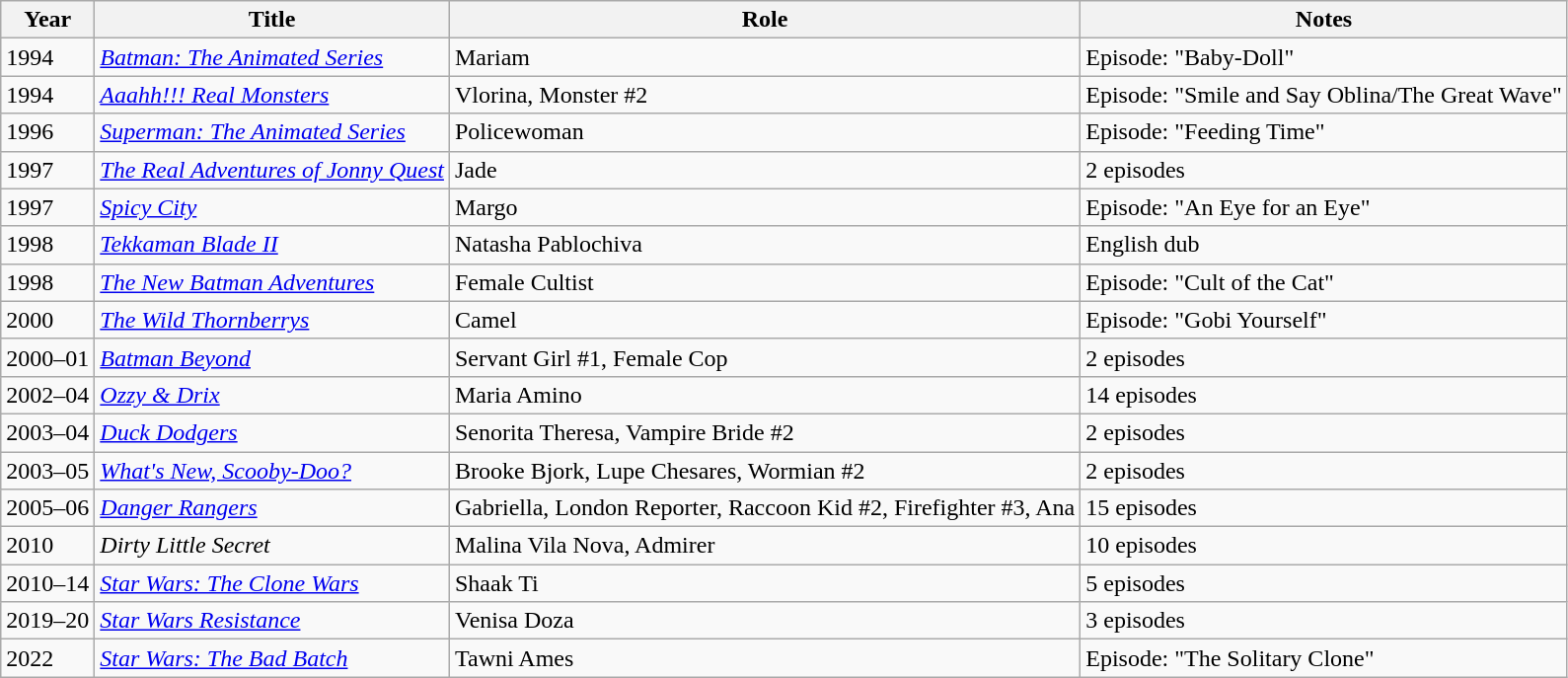<table class="wikitable sortable">
<tr>
<th>Year</th>
<th>Title</th>
<th>Role</th>
<th>Notes</th>
</tr>
<tr>
<td>1994</td>
<td><em><a href='#'>Batman: The Animated Series</a></em></td>
<td>Mariam</td>
<td>Episode: "Baby-Doll"</td>
</tr>
<tr>
<td>1994</td>
<td><em><a href='#'>Aaahh!!! Real Monsters</a></em></td>
<td>Vlorina, Monster #2</td>
<td>Episode: "Smile and Say Oblina/The Great Wave"</td>
</tr>
<tr>
<td>1996</td>
<td><em><a href='#'>Superman: The Animated Series</a></em></td>
<td>Policewoman</td>
<td>Episode: "Feeding Time"</td>
</tr>
<tr>
<td>1997</td>
<td><em><a href='#'>The Real Adventures of Jonny Quest</a></em></td>
<td>Jade</td>
<td>2 episodes</td>
</tr>
<tr>
<td>1997</td>
<td><em><a href='#'>Spicy City</a></em></td>
<td>Margo</td>
<td>Episode: "An Eye for an Eye"</td>
</tr>
<tr>
<td>1998</td>
<td><em><a href='#'>Tekkaman Blade II</a></em></td>
<td>Natasha Pablochiva</td>
<td>English dub</td>
</tr>
<tr>
<td>1998</td>
<td><em><a href='#'>The New Batman Adventures</a></em></td>
<td>Female Cultist</td>
<td>Episode: "Cult of the Cat"</td>
</tr>
<tr>
<td>2000</td>
<td><em><a href='#'>The Wild Thornberrys</a></em></td>
<td>Camel</td>
<td>Episode: "Gobi Yourself"</td>
</tr>
<tr>
<td>2000–01</td>
<td><em><a href='#'>Batman Beyond</a></em></td>
<td>Servant Girl #1, Female Cop</td>
<td>2 episodes</td>
</tr>
<tr>
<td>2002–04</td>
<td><em><a href='#'>Ozzy & Drix</a></em></td>
<td>Maria Amino</td>
<td>14 episodes</td>
</tr>
<tr>
<td>2003–04</td>
<td><em><a href='#'>Duck Dodgers</a></em></td>
<td>Senorita Theresa, Vampire Bride #2</td>
<td>2 episodes</td>
</tr>
<tr>
<td>2003–05</td>
<td><em><a href='#'>What's New, Scooby-Doo?</a></em></td>
<td>Brooke Bjork, Lupe Chesares, Wormian #2</td>
<td>2 episodes</td>
</tr>
<tr>
<td>2005–06</td>
<td><em><a href='#'>Danger Rangers</a></em></td>
<td>Gabriella, London Reporter, Raccoon Kid #2, Firefighter #3, Ana</td>
<td>15 episodes</td>
</tr>
<tr>
<td>2010</td>
<td><em>Dirty Little Secret</em></td>
<td>Malina Vila Nova, Admirer</td>
<td>10 episodes</td>
</tr>
<tr>
<td>2010–14</td>
<td><em><a href='#'>Star Wars: The Clone Wars</a></em></td>
<td>Shaak Ti</td>
<td>5 episodes</td>
</tr>
<tr>
<td>2019–20</td>
<td><em><a href='#'>Star Wars Resistance</a></em></td>
<td>Venisa Doza</td>
<td>3 episodes</td>
</tr>
<tr>
<td>2022</td>
<td><em><a href='#'>Star Wars: The Bad Batch</a></em></td>
<td>Tawni Ames</td>
<td>Episode: "The Solitary Clone"</td>
</tr>
</table>
